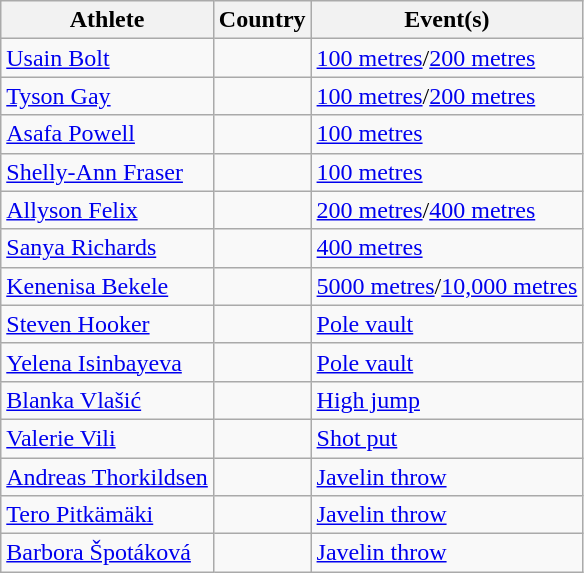<table class="wikitable sortable">
<tr>
<th>Athlete</th>
<th>Country</th>
<th>Event(s)</th>
</tr>
<tr>
<td><a href='#'>Usain Bolt</a></td>
<td></td>
<td><a href='#'>100 metres</a>/<a href='#'>200 metres</a></td>
</tr>
<tr>
<td><a href='#'>Tyson Gay</a></td>
<td></td>
<td><a href='#'>100 metres</a>/<a href='#'>200 metres</a></td>
</tr>
<tr>
<td><a href='#'>Asafa Powell</a></td>
<td></td>
<td><a href='#'>100 metres</a></td>
</tr>
<tr>
<td><a href='#'>Shelly-Ann Fraser</a></td>
<td></td>
<td><a href='#'>100 metres</a></td>
</tr>
<tr>
<td><a href='#'>Allyson Felix</a></td>
<td></td>
<td><a href='#'>200 metres</a>/<a href='#'>400 metres</a></td>
</tr>
<tr>
<td><a href='#'>Sanya Richards</a></td>
<td></td>
<td><a href='#'>400 metres</a></td>
</tr>
<tr>
<td><a href='#'>Kenenisa Bekele</a></td>
<td></td>
<td><a href='#'>5000 metres</a>/<a href='#'>10,000 metres</a></td>
</tr>
<tr>
<td><a href='#'>Steven Hooker</a></td>
<td></td>
<td><a href='#'>Pole vault</a></td>
</tr>
<tr>
<td><a href='#'>Yelena Isinbayeva</a></td>
<td></td>
<td><a href='#'>Pole vault</a></td>
</tr>
<tr>
<td><a href='#'>Blanka Vlašić</a></td>
<td></td>
<td><a href='#'>High jump</a></td>
</tr>
<tr>
<td><a href='#'>Valerie Vili</a></td>
<td></td>
<td><a href='#'>Shot put</a></td>
</tr>
<tr>
<td><a href='#'>Andreas Thorkildsen</a></td>
<td></td>
<td><a href='#'>Javelin throw</a></td>
</tr>
<tr>
<td><a href='#'>Tero Pitkämäki</a></td>
<td></td>
<td><a href='#'>Javelin throw</a></td>
</tr>
<tr>
<td><a href='#'>Barbora Špotáková</a></td>
<td></td>
<td><a href='#'>Javelin throw</a></td>
</tr>
</table>
